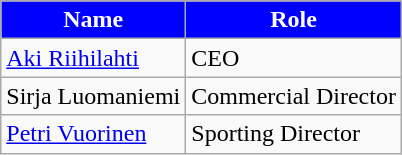<table class="wikitable">
<tr>
<th style="color:#FFFFFF; background:#0000FF;">Name</th>
<th style="color:#FFFFFF; background:#0000FF;">Role</th>
</tr>
<tr>
<td> <a href='#'>Aki Riihilahti</a></td>
<td>CEO</td>
</tr>
<tr>
<td> Sirja Luomaniemi</td>
<td>Commercial Director</td>
</tr>
<tr>
<td> <a href='#'>Petri Vuorinen</a></td>
<td>Sporting Director</td>
</tr>
</table>
